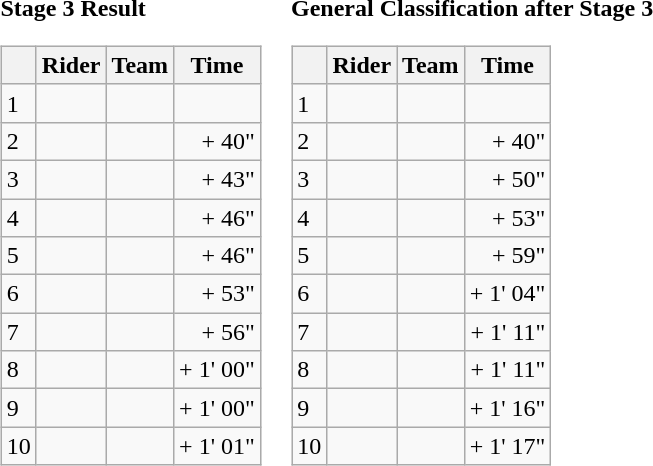<table>
<tr>
<td><strong>Stage 3 Result</strong><br><table class="wikitable">
<tr>
<th></th>
<th>Rider</th>
<th>Team</th>
<th>Time</th>
</tr>
<tr>
<td>1</td>
<td></td>
<td></td>
<td align="right"></td>
</tr>
<tr>
<td>2</td>
<td></td>
<td></td>
<td align="right">+ 40"</td>
</tr>
<tr>
<td>3</td>
<td></td>
<td></td>
<td align="right">+ 43"</td>
</tr>
<tr>
<td>4</td>
<td></td>
<td></td>
<td align="right">+ 46"</td>
</tr>
<tr>
<td>5</td>
<td></td>
<td></td>
<td align="right">+ 46"</td>
</tr>
<tr>
<td>6</td>
<td></td>
<td></td>
<td align="right">+ 53"</td>
</tr>
<tr>
<td>7</td>
<td></td>
<td></td>
<td align="right">+ 56"</td>
</tr>
<tr>
<td>8</td>
<td></td>
<td></td>
<td align="right">+ 1' 00"</td>
</tr>
<tr>
<td>9</td>
<td></td>
<td></td>
<td align="right">+ 1' 00"</td>
</tr>
<tr>
<td>10</td>
<td></td>
<td></td>
<td align="right">+ 1' 01"</td>
</tr>
</table>
</td>
<td><strong>General Classification after Stage 3</strong><br><table class="wikitable">
<tr>
<th></th>
<th>Rider</th>
<th>Team</th>
<th>Time</th>
</tr>
<tr>
<td>1</td>
<td></td>
<td></td>
<td align="right"></td>
</tr>
<tr>
<td>2</td>
<td></td>
<td></td>
<td align="right">+ 40"</td>
</tr>
<tr>
<td>3</td>
<td></td>
<td></td>
<td align="right">+ 50"</td>
</tr>
<tr>
<td>4</td>
<td></td>
<td></td>
<td align="right">+ 53"</td>
</tr>
<tr>
<td>5</td>
<td></td>
<td></td>
<td align="right">+ 59"</td>
</tr>
<tr>
<td>6</td>
<td></td>
<td></td>
<td align="right">+ 1' 04"</td>
</tr>
<tr>
<td>7</td>
<td></td>
<td></td>
<td align="right">+ 1' 11"</td>
</tr>
<tr>
<td>8</td>
<td></td>
<td></td>
<td align="right">+ 1' 11"</td>
</tr>
<tr>
<td>9</td>
<td></td>
<td></td>
<td align="right">+ 1' 16"</td>
</tr>
<tr>
<td>10</td>
<td></td>
<td></td>
<td align="right">+ 1' 17"</td>
</tr>
</table>
</td>
</tr>
</table>
